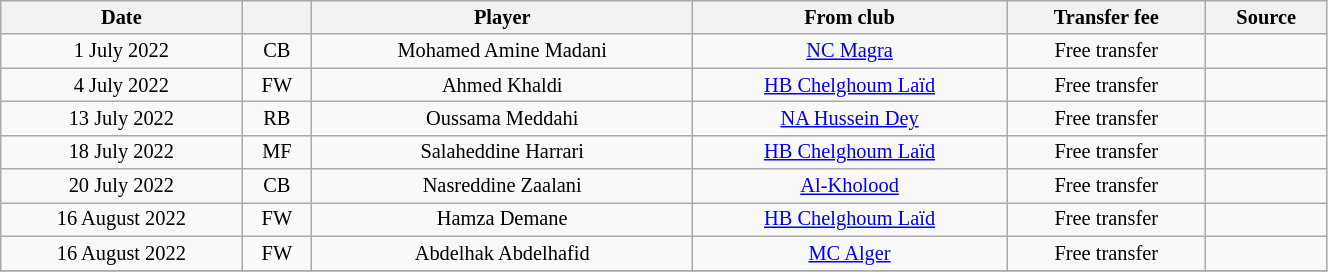<table class="wikitable sortable" style="width:70%; text-align:center; font-size:85%; text-align:centre;">
<tr>
<th>Date</th>
<th></th>
<th>Player</th>
<th>From club</th>
<th>Transfer fee</th>
<th>Source</th>
</tr>
<tr>
<td>1 July 2022</td>
<td>CB</td>
<td> Mohamed Amine Madani</td>
<td><a href='#'>NC Magra</a></td>
<td>Free transfer</td>
<td></td>
</tr>
<tr>
<td>4 July 2022</td>
<td>FW</td>
<td> Ahmed Khaldi</td>
<td><a href='#'>HB Chelghoum Laïd</a></td>
<td>Free transfer</td>
<td></td>
</tr>
<tr>
<td>13 July 2022</td>
<td>RB</td>
<td> Oussama Meddahi</td>
<td><a href='#'>NA Hussein Dey</a></td>
<td>Free transfer</td>
<td></td>
</tr>
<tr>
<td>18 July 2022</td>
<td>MF</td>
<td> Salaheddine Harrari</td>
<td><a href='#'>HB Chelghoum Laïd</a></td>
<td>Free transfer</td>
<td></td>
</tr>
<tr>
<td>20 July 2022</td>
<td>CB</td>
<td> Nasreddine Zaalani</td>
<td> <a href='#'>Al-Kholood</a></td>
<td>Free transfer</td>
<td></td>
</tr>
<tr>
<td>16 August 2022</td>
<td>FW</td>
<td> Hamza Demane</td>
<td><a href='#'>HB Chelghoum Laïd</a></td>
<td>Free transfer</td>
<td></td>
</tr>
<tr>
<td>16 August 2022</td>
<td>FW</td>
<td> Abdelhak Abdelhafid</td>
<td><a href='#'>MC Alger</a></td>
<td>Free transfer</td>
<td></td>
</tr>
<tr>
</tr>
</table>
